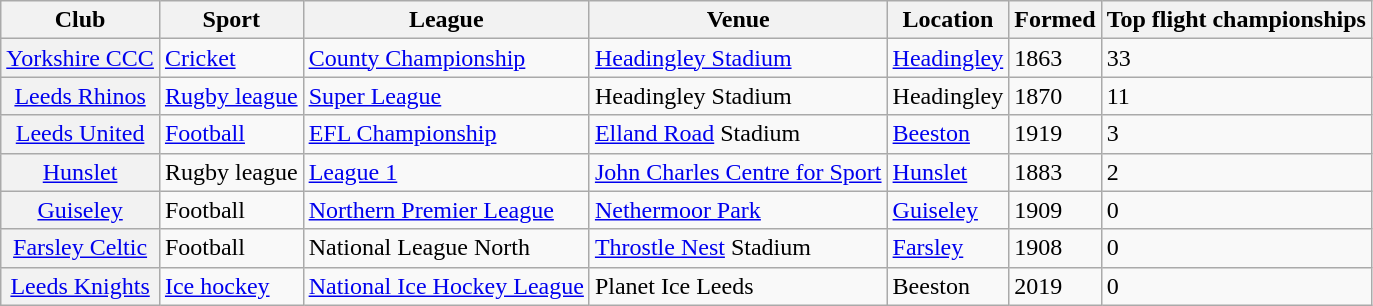<table class="wikitable">
<tr>
<th scope="col">Club</th>
<th scope="col">Sport</th>
<th scope="col">League</th>
<th scope="col">Venue</th>
<th scope="col">Location</th>
<th scope="col">Formed</th>
<th scope="col">Top flight championships</th>
</tr>
<tr>
<th scope="row" style="font-weight: normal;"><a href='#'>Yorkshire CCC</a></th>
<td><a href='#'>Cricket</a></td>
<td><a href='#'>County Championship</a></td>
<td><a href='#'>Headingley Stadium</a></td>
<td><a href='#'>Headingley</a></td>
<td>1863</td>
<td>33</td>
</tr>
<tr>
<th scope="row" style="font-weight: normal;"><a href='#'>Leeds Rhinos</a></th>
<td><a href='#'>Rugby league</a></td>
<td><a href='#'>Super League</a></td>
<td>Headingley Stadium</td>
<td>Headingley</td>
<td>1870</td>
<td>11</td>
</tr>
<tr>
<th scope="row" style="font-weight: normal;"><a href='#'>Leeds United</a></th>
<td><a href='#'>Football</a></td>
<td><a href='#'>EFL Championship</a></td>
<td><a href='#'>Elland Road</a> Stadium</td>
<td><a href='#'>Beeston</a></td>
<td>1919</td>
<td>3</td>
</tr>
<tr>
<th scope="row" style="font-weight: normal;"><a href='#'>Hunslet</a></th>
<td>Rugby league</td>
<td><a href='#'>League 1</a></td>
<td><a href='#'>John Charles Centre for Sport</a></td>
<td><a href='#'>Hunslet</a></td>
<td>1883</td>
<td>2</td>
</tr>
<tr>
<th scope="row" style="font-weight: normal;"><a href='#'>Guiseley</a></th>
<td>Football</td>
<td><a href='#'>Northern Premier League</a></td>
<td><a href='#'>Nethermoor Park</a></td>
<td><a href='#'>Guiseley</a></td>
<td>1909</td>
<td>0</td>
</tr>
<tr>
<th scope="row" style="font-weight: normal;"><a href='#'>Farsley Celtic</a></th>
<td>Football</td>
<td>National League North</td>
<td><a href='#'>Throstle Nest</a> Stadium</td>
<td><a href='#'>Farsley</a></td>
<td>1908</td>
<td>0</td>
</tr>
<tr>
<th scope="row" style="font-weight: normal;"><a href='#'>Leeds Knights</a></th>
<td><a href='#'>Ice hockey</a></td>
<td><a href='#'>National Ice Hockey League</a></td>
<td>Planet Ice Leeds</td>
<td>Beeston</td>
<td>2019</td>
<td>0</td>
</tr>
</table>
